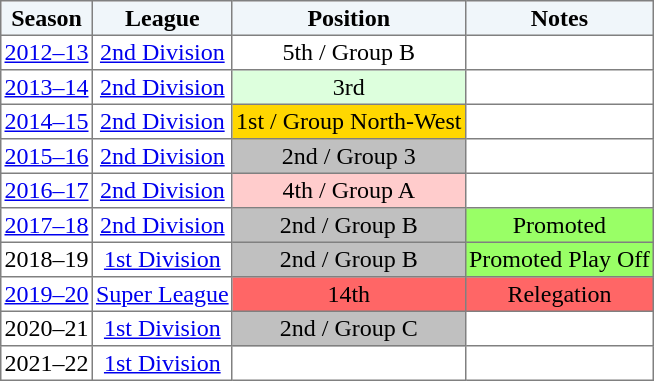<table border="1" cellpadding="2" style="border-collapse:collapse; text-align:center; font-size:normal;">
<tr style="background:#f0f6fa;">
<th>Season</th>
<th>League</th>
<th>Position</th>
<th>Notes</th>
</tr>
<tr>
<td><a href='#'>2012–13</a></td>
<td><a href='#'>2nd Division</a></td>
<td>5th / Group B</td>
<td></td>
</tr>
<tr>
<td><a href='#'>2013–14</a></td>
<td><a href='#'>2nd Division</a></td>
<td bgcolor=#DDFFDD>3rd</td>
<td></td>
</tr>
<tr>
<td><a href='#'>2014–15</a></td>
<td><a href='#'>2nd Division</a></td>
<td bgcolor=gold>1st / Group North-West</td>
<td></td>
</tr>
<tr>
<td><a href='#'>2015–16</a></td>
<td><a href='#'>2nd Division</a></td>
<td bgcolor=silver>2nd / Group 3</td>
<td></td>
</tr>
<tr>
<td><a href='#'>2016–17</a></td>
<td><a href='#'>2nd Division</a></td>
<td bgcolor="#FFCCCC">4th / Group A</td>
<td></td>
</tr>
<tr>
<td><a href='#'>2017–18</a></td>
<td><a href='#'>2nd Division</a></td>
<td bgcolor=silver>2nd / Group B</td>
<td bgcolor=99FF66>Promoted</td>
</tr>
<tr>
<td>2018–19</td>
<td><a href='#'>1st Division</a></td>
<td bgcolor=silver>2nd / Group B</td>
<td bgcolor=99FF66>Promoted Play Off </td>
</tr>
<tr>
<td><a href='#'>2019–20</a></td>
<td><a href='#'>Super League</a></td>
<td bgcolor=FF6666>14th</td>
<td bgcolor=FF6666>Relegation </td>
</tr>
<tr>
<td>2020–21</td>
<td><a href='#'>1st Division</a></td>
<td bgcolor=silver>2nd / Group C</td>
<td></td>
</tr>
<tr>
<td>2021–22</td>
<td><a href='#'>1st Division</a></td>
<td></td>
<td></td>
</tr>
</table>
